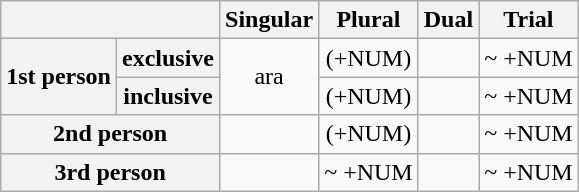<table class="wikitable" style="text-align: center;">
<tr>
<th colspan="2"></th>
<th>Singular</th>
<th>Plural</th>
<th>Dual</th>
<th>Trial</th>
</tr>
<tr>
<th rowspan="2">1st person</th>
<th>exclusive</th>
<td rowspan="2">ara</td>
<td> (+NUM)</td>
<td></td>
<td> ~ +NUM</td>
</tr>
<tr>
<th>inclusive</th>
<td> (+NUM)</td>
<td></td>
<td> ~ +NUM</td>
</tr>
<tr>
<th colspan="2">2nd person</th>
<td></td>
<td> (+NUM)</td>
<td></td>
<td> ~ +NUM</td>
</tr>
<tr>
<th colspan="2">3rd person</th>
<td></td>
<td> ~ +NUM</td>
<td></td>
<td> ~ +NUM</td>
</tr>
</table>
